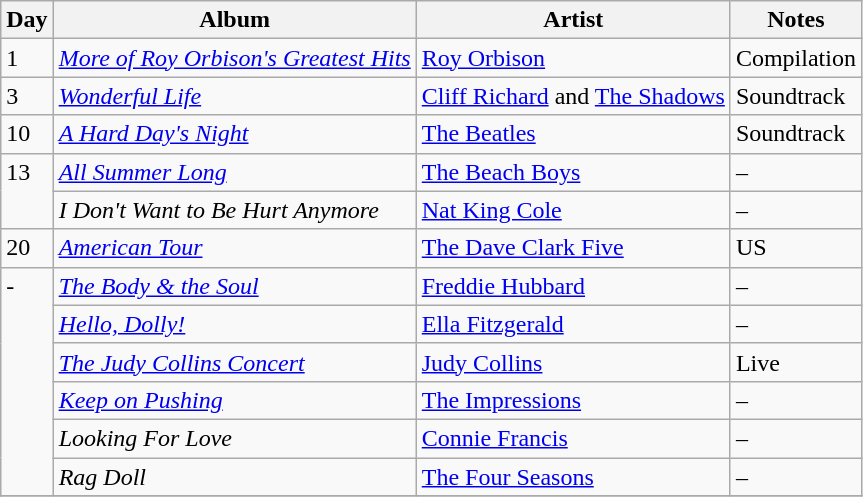<table class="wikitable">
<tr>
<th>Day</th>
<th>Album</th>
<th>Artist</th>
<th>Notes</th>
</tr>
<tr>
<td style="vertical-align:top;">1</td>
<td><em><a href='#'>More of Roy Orbison's Greatest Hits</a></em></td>
<td><a href='#'>Roy Orbison</a></td>
<td>Compilation</td>
</tr>
<tr>
<td style="vertical-align:top;">3</td>
<td><em><a href='#'>Wonderful Life</a></em></td>
<td><a href='#'>Cliff Richard</a> and <a href='#'>The Shadows</a></td>
<td>Soundtrack</td>
</tr>
<tr>
<td style="vertical-align:top;">10</td>
<td><em><a href='#'>A Hard Day's Night</a></em></td>
<td><a href='#'>The Beatles</a></td>
<td>Soundtrack</td>
</tr>
<tr>
<td rowspan="2" style="vertical-align:top;">13</td>
<td><em><a href='#'>All Summer Long</a></em></td>
<td><a href='#'>The Beach Boys</a></td>
<td>–</td>
</tr>
<tr>
<td><em>I Don't Want to Be Hurt Anymore</em></td>
<td><a href='#'>Nat King Cole</a></td>
<td>–</td>
</tr>
<tr>
<td style="vertical-align:top;">20</td>
<td><em><a href='#'>American Tour</a></em></td>
<td><a href='#'>The Dave Clark Five</a></td>
<td>US</td>
</tr>
<tr>
<td rowspan="6" style="vertical-align:top;">-</td>
<td><em><a href='#'>The Body & the Soul</a></em></td>
<td><a href='#'>Freddie Hubbard</a></td>
<td>–</td>
</tr>
<tr>
<td><em><a href='#'>Hello, Dolly!</a></em></td>
<td><a href='#'>Ella Fitzgerald</a></td>
<td>–</td>
</tr>
<tr>
<td><em><a href='#'>The Judy Collins Concert</a></em></td>
<td><a href='#'>Judy Collins</a></td>
<td>Live</td>
</tr>
<tr>
<td><em><a href='#'>Keep on Pushing</a></em></td>
<td><a href='#'>The Impressions</a></td>
<td>–</td>
</tr>
<tr>
<td><em>Looking For Love</em></td>
<td><a href='#'>Connie Francis</a></td>
<td>–</td>
</tr>
<tr>
<td><em>Rag Doll</em></td>
<td><a href='#'>The Four Seasons</a></td>
<td>–</td>
</tr>
<tr>
</tr>
</table>
